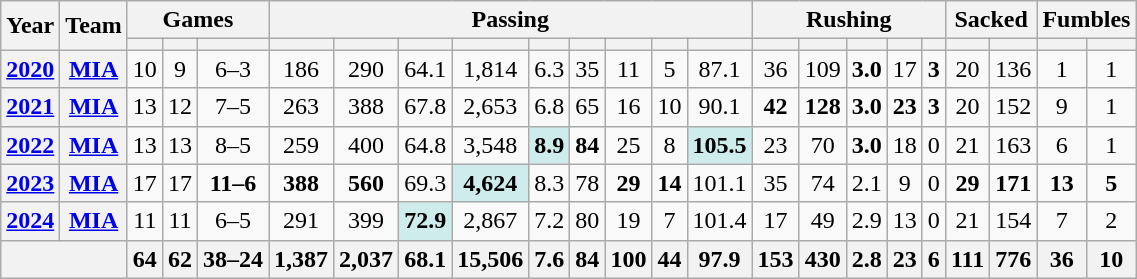<table class="wikitable" style="text-align:center;">
<tr>
<th rowspan="2">Year</th>
<th rowspan="2">Team</th>
<th colspan="3">Games</th>
<th colspan="9">Passing</th>
<th colspan="5">Rushing</th>
<th colspan="2">Sacked</th>
<th colspan="2">Fumbles</th>
</tr>
<tr>
<th></th>
<th></th>
<th></th>
<th></th>
<th></th>
<th></th>
<th></th>
<th></th>
<th></th>
<th></th>
<th></th>
<th></th>
<th></th>
<th></th>
<th></th>
<th></th>
<th></th>
<th></th>
<th></th>
<th></th>
<th></th>
</tr>
<tr>
<th><a href='#'>2020</a></th>
<th><a href='#'>MIA</a></th>
<td>10</td>
<td>9</td>
<td>6–3</td>
<td>186</td>
<td>290</td>
<td>64.1</td>
<td>1,814</td>
<td>6.3</td>
<td>35</td>
<td>11</td>
<td>5</td>
<td>87.1</td>
<td>36</td>
<td>109</td>
<td><strong>3.0</strong></td>
<td>17</td>
<td><strong>3</strong></td>
<td>20</td>
<td>136</td>
<td>1</td>
<td>1</td>
</tr>
<tr>
<th><a href='#'>2021</a></th>
<th><a href='#'>MIA</a></th>
<td>13</td>
<td>12</td>
<td>7–5</td>
<td>263</td>
<td>388</td>
<td>67.8</td>
<td>2,653</td>
<td>6.8</td>
<td>65</td>
<td>16</td>
<td>10</td>
<td>90.1</td>
<td><strong>42</strong></td>
<td><strong>128</strong></td>
<td><strong>3.0</strong></td>
<td><strong>23</strong></td>
<td><strong>3</strong></td>
<td>20</td>
<td>152</td>
<td>9</td>
<td>1</td>
</tr>
<tr>
<th><a href='#'>2022</a></th>
<th><a href='#'>MIA</a></th>
<td>13</td>
<td>13</td>
<td>8–5</td>
<td>259</td>
<td>400</td>
<td>64.8</td>
<td>3,548</td>
<td style="background:#cfecec;"><strong>8.9</strong></td>
<td><strong>84</strong></td>
<td>25</td>
<td>8</td>
<td style="background:#cfecec;"><strong>105.5</strong></td>
<td>23</td>
<td>70</td>
<td><strong>3.0</strong></td>
<td>18</td>
<td>0</td>
<td>21</td>
<td>163</td>
<td>6</td>
<td>1</td>
</tr>
<tr>
<th><a href='#'>2023</a></th>
<th><a href='#'>MIA</a></th>
<td>17</td>
<td>17</td>
<td><strong>11–6</strong></td>
<td><strong>388</strong></td>
<td><strong>560</strong></td>
<td>69.3</td>
<td style="background:#cfecec;"><strong>4,624</strong></td>
<td>8.3</td>
<td>78</td>
<td><strong>29</strong></td>
<td><strong>14</strong></td>
<td>101.1</td>
<td>35</td>
<td>74</td>
<td>2.1</td>
<td>9</td>
<td>0</td>
<td><strong>29</strong></td>
<td><strong>171</strong></td>
<td><strong>13</strong></td>
<td><strong>5</strong></td>
</tr>
<tr>
<th><a href='#'>2024</a></th>
<th><a href='#'>MIA</a></th>
<td>11</td>
<td>11</td>
<td>6–5</td>
<td>291</td>
<td>399</td>
<td style="background:#cfecec;"><strong>72.9</strong></td>
<td>2,867</td>
<td>7.2</td>
<td>80</td>
<td>19</td>
<td>7</td>
<td>101.4</td>
<td>17</td>
<td>49</td>
<td>2.9</td>
<td>13</td>
<td>0</td>
<td>21</td>
<td>154</td>
<td>7</td>
<td>2</td>
</tr>
<tr>
<th colspan="2"></th>
<th>64</th>
<th>62</th>
<th>38–24</th>
<th>1,387</th>
<th>2,037</th>
<th> 68.1</th>
<th>15,506</th>
<th>7.6</th>
<th>84</th>
<th>100</th>
<th>44</th>
<th>97.9</th>
<th>153</th>
<th>430</th>
<th>2.8</th>
<th>23</th>
<th>6</th>
<th>111</th>
<th>776</th>
<th>36</th>
<th>10</th>
</tr>
</table>
